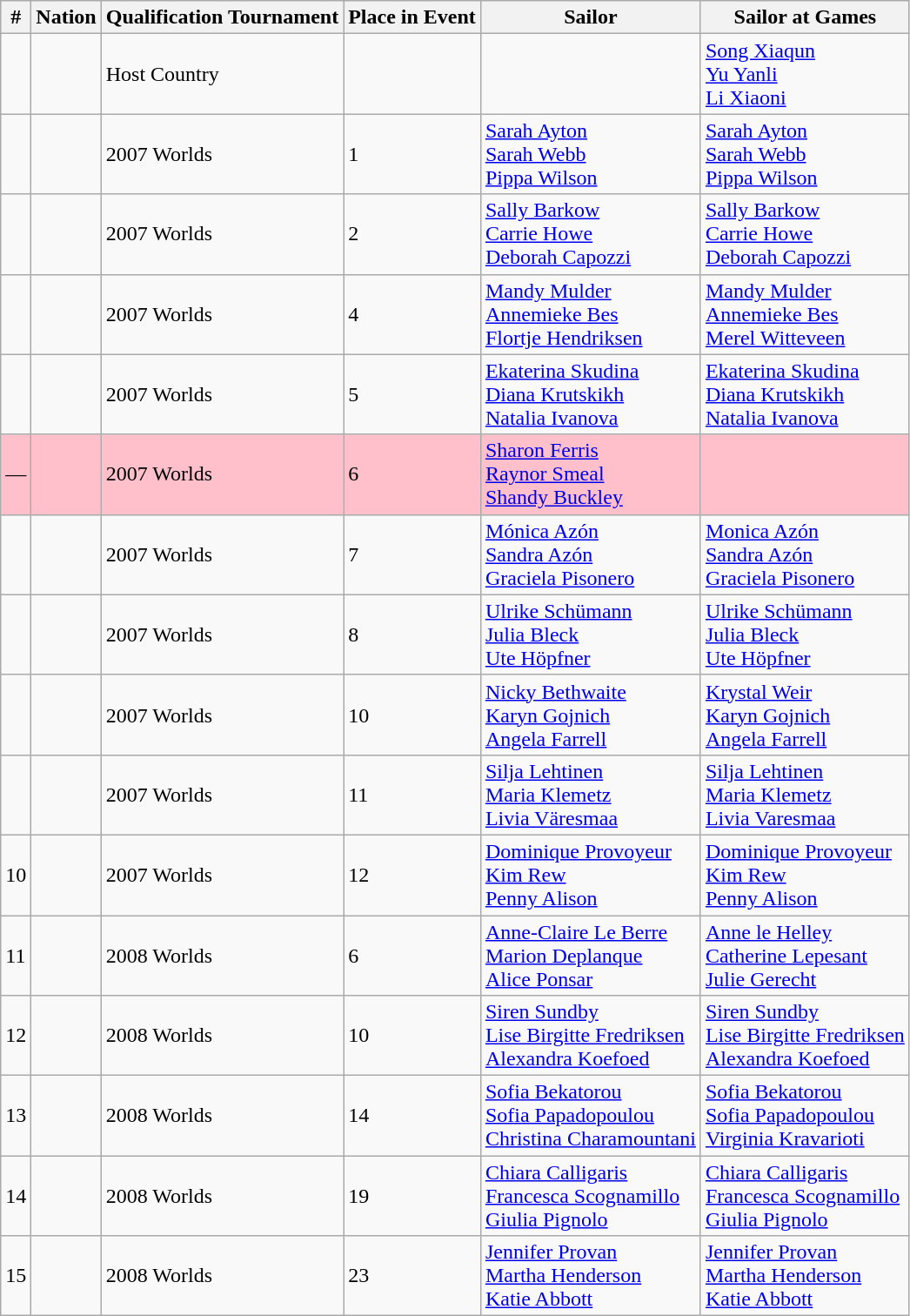<table class="sortable wikitable">
<tr>
<th>#</th>
<th>Nation</th>
<th>Qualification Tournament</th>
<th>Place in Event</th>
<th>Sailor</th>
<th>Sailor at Games</th>
</tr>
<tr>
<td></td>
<td></td>
<td>Host Country</td>
<td></td>
<td></td>
<td><a href='#'>Song Xiaqun</a><br><a href='#'>Yu Yanli</a><br><a href='#'>Li Xiaoni</a></td>
</tr>
<tr>
<td></td>
<td></td>
<td>2007 Worlds</td>
<td>1</td>
<td><a href='#'>Sarah Ayton</a><br><a href='#'>Sarah Webb</a><br><a href='#'>Pippa Wilson</a></td>
<td><a href='#'>Sarah Ayton</a><br><a href='#'>Sarah Webb</a><br><a href='#'>Pippa Wilson</a></td>
</tr>
<tr>
<td></td>
<td></td>
<td>2007 Worlds</td>
<td>2</td>
<td><a href='#'>Sally Barkow</a><br><a href='#'>Carrie Howe</a><br><a href='#'>Deborah Capozzi</a></td>
<td><a href='#'>Sally Barkow</a><br><a href='#'>Carrie Howe</a><br><a href='#'>Deborah Capozzi</a></td>
</tr>
<tr>
<td></td>
<td></td>
<td>2007 Worlds</td>
<td>4</td>
<td><a href='#'>Mandy Mulder</a><br><a href='#'>Annemieke Bes</a><br><a href='#'>Flortje Hendriksen</a></td>
<td><a href='#'>Mandy Mulder</a><br><a href='#'>Annemieke Bes</a><br><a href='#'>Merel Witteveen</a></td>
</tr>
<tr>
<td></td>
<td></td>
<td>2007 Worlds</td>
<td>5</td>
<td><a href='#'>Ekaterina Skudina</a><br><a href='#'>Diana Krutskikh</a><br><a href='#'>Natalia Ivanova</a></td>
<td><a href='#'>Ekaterina Skudina</a><br><a href='#'>Diana Krutskikh</a><br><a href='#'>Natalia Ivanova</a></td>
</tr>
<tr bgcolor=#FFC0CB>
<td>—</td>
<td></td>
<td>2007 Worlds</td>
<td>6</td>
<td><a href='#'>Sharon Ferris</a><br><a href='#'>Raynor Smeal</a><br><a href='#'>Shandy Buckley</a></td>
<td></td>
</tr>
<tr>
<td></td>
<td></td>
<td>2007 Worlds</td>
<td>7</td>
<td><a href='#'>Mónica Azón</a><br><a href='#'>Sandra Azón</a><br><a href='#'>Graciela Pisonero</a></td>
<td><a href='#'>Monica Azón</a><br><a href='#'>Sandra Azón</a><br><a href='#'>Graciela Pisonero</a></td>
</tr>
<tr>
<td></td>
<td></td>
<td>2007 Worlds</td>
<td>8</td>
<td><a href='#'>Ulrike Schümann</a><br><a href='#'>Julia Bleck</a><br><a href='#'>Ute Höpfner</a></td>
<td><a href='#'>Ulrike Schümann</a><br><a href='#'>Julia Bleck</a><br><a href='#'>Ute Höpfner</a></td>
</tr>
<tr>
<td></td>
<td></td>
<td>2007 Worlds</td>
<td>10</td>
<td><a href='#'>Nicky Bethwaite</a><br><a href='#'>Karyn Gojnich</a><br><a href='#'>Angela Farrell</a></td>
<td><a href='#'>Krystal Weir</a><br><a href='#'>Karyn Gojnich</a><br><a href='#'>Angela Farrell</a></td>
</tr>
<tr>
<td></td>
<td></td>
<td>2007 Worlds</td>
<td>11</td>
<td><a href='#'>Silja Lehtinen</a><br><a href='#'>Maria Klemetz</a><br><a href='#'>Livia Väresmaa</a></td>
<td><a href='#'>Silja Lehtinen</a><br><a href='#'>Maria Klemetz</a><br><a href='#'>Livia Varesmaa</a></td>
</tr>
<tr>
<td>10</td>
<td></td>
<td>2007 Worlds</td>
<td>12</td>
<td><a href='#'>Dominique Provoyeur</a><br><a href='#'>Kim Rew</a><br><a href='#'>Penny Alison</a></td>
<td><a href='#'>Dominique Provoyeur</a><br><a href='#'>Kim Rew</a><br><a href='#'>Penny Alison</a></td>
</tr>
<tr>
<td>11</td>
<td></td>
<td>2008 Worlds</td>
<td>6</td>
<td><a href='#'>Anne-Claire Le Berre</a><br><a href='#'>Marion Deplanque</a><br><a href='#'>Alice Ponsar</a></td>
<td><a href='#'>Anne le Helley</a><br><a href='#'>Catherine Lepesant</a><br><a href='#'>Julie Gerecht</a></td>
</tr>
<tr>
<td>12</td>
<td></td>
<td>2008 Worlds</td>
<td>10</td>
<td><a href='#'>Siren Sundby</a><br><a href='#'>Lise Birgitte Fredriksen</a><br><a href='#'>Alexandra Koefoed</a></td>
<td><a href='#'>Siren Sundby</a><br><a href='#'>Lise Birgitte Fredriksen</a><br><a href='#'>Alexandra Koefoed</a></td>
</tr>
<tr>
<td>13</td>
<td></td>
<td>2008 Worlds</td>
<td>14</td>
<td><a href='#'>Sofia Bekatorou</a><br><a href='#'>Sofia Papadopoulou</a><br><a href='#'>Christina Charamountani</a></td>
<td><a href='#'>Sofia Bekatorou</a><br><a href='#'>Sofia Papadopoulou</a><br><a href='#'>Virginia Kravarioti</a></td>
</tr>
<tr>
<td>14</td>
<td></td>
<td>2008 Worlds</td>
<td>19</td>
<td><a href='#'>Chiara Calligaris</a><br><a href='#'>Francesca Scognamillo</a><br><a href='#'>Giulia Pignolo</a></td>
<td><a href='#'>Chiara Calligaris</a><br><a href='#'>Francesca Scognamillo</a><br><a href='#'>Giulia Pignolo</a></td>
</tr>
<tr>
<td>15</td>
<td></td>
<td>2008 Worlds</td>
<td>23</td>
<td><a href='#'>Jennifer Provan</a><br><a href='#'>Martha Henderson</a><br><a href='#'>Katie Abbott</a></td>
<td><a href='#'>Jennifer Provan</a><br><a href='#'>Martha Henderson</a><br><a href='#'>Katie Abbott</a></td>
</tr>
</table>
